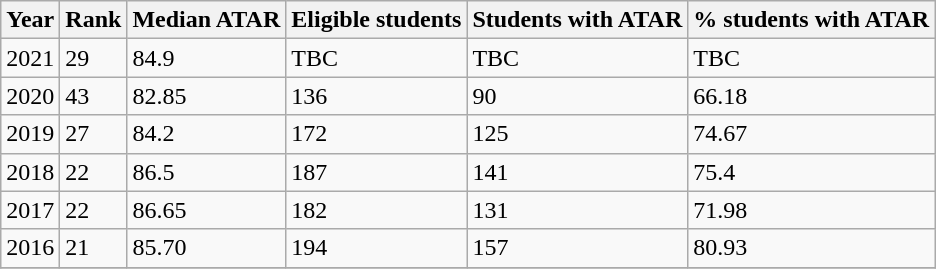<table class="wikitable sortable">
<tr>
<th>Year</th>
<th>Rank</th>
<th>Median ATAR</th>
<th>Eligible students</th>
<th>Students with ATAR</th>
<th>% students with ATAR</th>
</tr>
<tr>
<td>2021</td>
<td>29</td>
<td>84.9</td>
<td>TBC</td>
<td>TBC</td>
<td>TBC</td>
</tr>
<tr>
<td>2020</td>
<td>43</td>
<td>82.85</td>
<td>136</td>
<td>90</td>
<td>66.18</td>
</tr>
<tr>
<td>2019</td>
<td>27</td>
<td>84.2</td>
<td>172</td>
<td>125</td>
<td>74.67</td>
</tr>
<tr>
<td>2018</td>
<td>22</td>
<td>86.5</td>
<td>187</td>
<td>141</td>
<td>75.4</td>
</tr>
<tr>
<td>2017</td>
<td>22</td>
<td>86.65</td>
<td>182</td>
<td>131</td>
<td>71.98</td>
</tr>
<tr>
<td>2016</td>
<td>21</td>
<td>85.70</td>
<td>194</td>
<td>157</td>
<td>80.93</td>
</tr>
<tr>
</tr>
</table>
